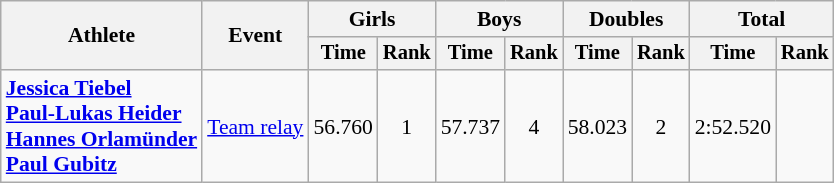<table class="wikitable" style="font-size:90%">
<tr>
<th rowspan="2">Athlete</th>
<th rowspan="2">Event</th>
<th colspan=2>Girls</th>
<th colspan=2>Boys</th>
<th colspan=2>Doubles</th>
<th colspan=2>Total</th>
</tr>
<tr style="font-size:95%">
<th>Time</th>
<th>Rank</th>
<th>Time</th>
<th>Rank</th>
<th>Time</th>
<th>Rank</th>
<th>Time</th>
<th>Rank</th>
</tr>
<tr align=center>
<td align=left><strong><a href='#'>Jessica Tiebel</a><br><a href='#'>Paul-Lukas Heider</a><br><a href='#'>Hannes Orlamünder</a><br><a href='#'>Paul Gubitz</a></strong></td>
<td align=left><a href='#'>Team relay</a></td>
<td>56.760</td>
<td>1</td>
<td>57.737</td>
<td>4</td>
<td>58.023</td>
<td>2</td>
<td>2:52.520</td>
<td></td>
</tr>
</table>
